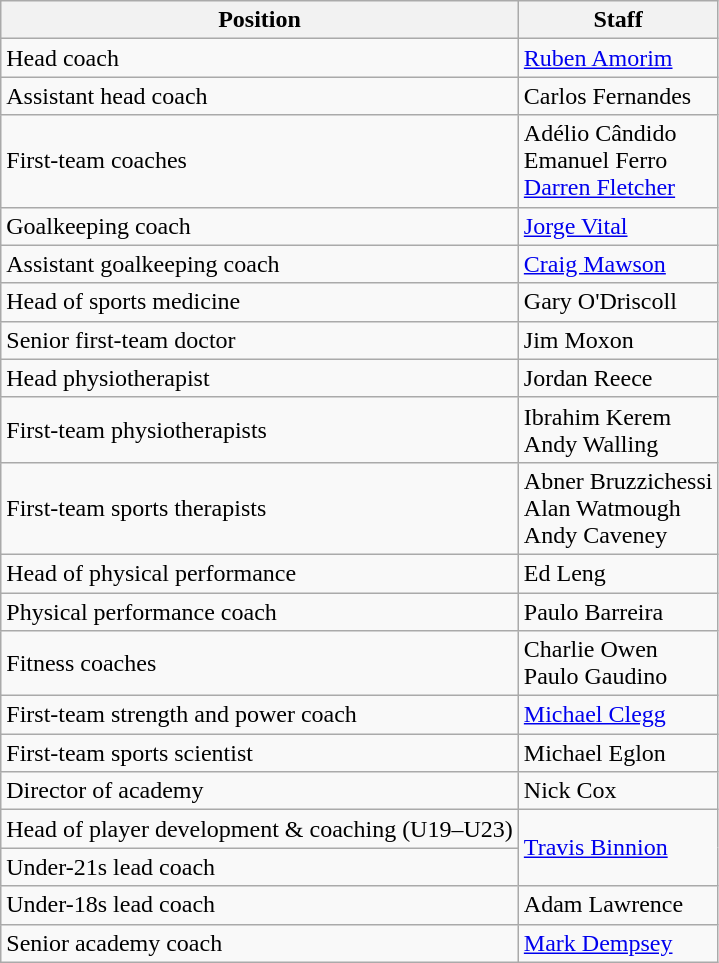<table class="wikitable">
<tr>
<th scope="col">Position</th>
<th scope="col">Staff</th>
</tr>
<tr>
<td>Head coach</td>
<td> <a href='#'>Ruben Amorim</a></td>
</tr>
<tr>
<td>Assistant head coach</td>
<td> Carlos Fernandes</td>
</tr>
<tr>
<td>First-team coaches</td>
<td> Adélio Cândido<br> Emanuel Ferro<br> <a href='#'>Darren Fletcher</a></td>
</tr>
<tr>
<td>Goalkeeping coach</td>
<td> <a href='#'>Jorge Vital</a></td>
</tr>
<tr>
<td>Assistant goalkeeping coach</td>
<td> <a href='#'>Craig Mawson</a></td>
</tr>
<tr>
<td>Head of sports medicine</td>
<td> Gary O'Driscoll</td>
</tr>
<tr>
<td>Senior first-team doctor</td>
<td> Jim Moxon</td>
</tr>
<tr>
<td>Head physiotherapist</td>
<td> Jordan Reece</td>
</tr>
<tr>
<td>First-team physiotherapists</td>
<td> Ibrahim Kerem<br> Andy Walling</td>
</tr>
<tr>
<td>First-team sports therapists</td>
<td> Abner Bruzzichessi<br> Alan Watmough<br> Andy Caveney</td>
</tr>
<tr>
<td>Head of physical performance</td>
<td> Ed Leng</td>
</tr>
<tr>
<td>Physical performance coach</td>
<td> Paulo Barreira</td>
</tr>
<tr>
<td>Fitness coaches</td>
<td> Charlie Owen<br> Paulo Gaudino</td>
</tr>
<tr>
<td>First-team strength and power coach</td>
<td> <a href='#'>Michael Clegg</a></td>
</tr>
<tr>
<td>First-team sports scientist</td>
<td> Michael Eglon</td>
</tr>
<tr>
<td>Director of academy</td>
<td> Nick Cox</td>
</tr>
<tr>
<td>Head of player development & coaching (U19–U23)</td>
<td rowspan="2"> <a href='#'>Travis Binnion</a></td>
</tr>
<tr>
<td>Under-21s lead coach</td>
</tr>
<tr>
<td>Under-18s lead coach</td>
<td> Adam Lawrence</td>
</tr>
<tr>
<td>Senior academy coach</td>
<td> <a href='#'>Mark Dempsey</a></td>
</tr>
</table>
